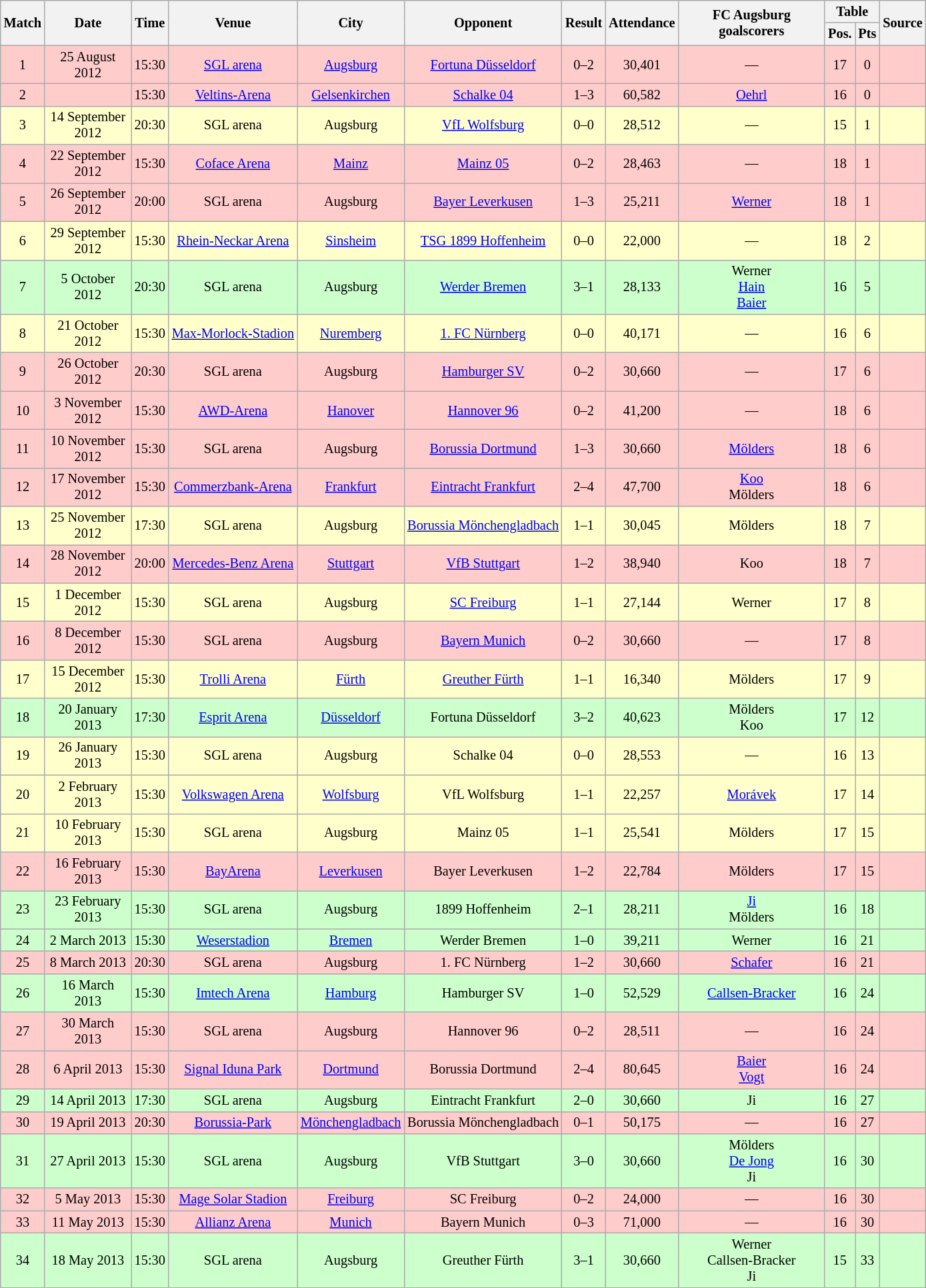<table class="wikitable" Style="text-align: center;font-size:85%">
<tr>
<th rowspan="2">Match</th>
<th rowspan="2" style="width:80px">Date</th>
<th rowspan="2">Time</th>
<th rowspan="2">Venue</th>
<th rowspan="2">City</th>
<th rowspan="2">Opponent</th>
<th rowspan="2">Result</th>
<th rowspan="2">Attendance</th>
<th rowspan="2" style="width:140px">FC Augsburg <br> goalscorers</th>
<th colspan="2">Table</th>
<th rowspan="2">Source</th>
</tr>
<tr>
<th>Pos.</th>
<th>Pts</th>
</tr>
<tr style="background:#fcc;">
<td>1</td>
<td>25 August 2012</td>
<td>15:30</td>
<td><a href='#'>SGL arena</a></td>
<td><a href='#'>Augsburg</a></td>
<td><a href='#'>Fortuna Düsseldorf</a></td>
<td>0–2</td>
<td>30,401</td>
<td>—</td>
<td>17</td>
<td>0</td>
<td> <br></td>
</tr>
<tr style="background:#fcc">
<td>2</td>
<td></td>
<td>15:30</td>
<td><a href='#'>Veltins-Arena</a></td>
<td><a href='#'>Gelsenkirchen</a></td>
<td><a href='#'>Schalke 04</a></td>
<td>1–3</td>
<td>60,582</td>
<td><a href='#'>Oehrl</a> </td>
<td>16</td>
<td>0</td>
<td> <br></td>
</tr>
<tr style="background:#ffc">
<td>3</td>
<td>14 September 2012</td>
<td>20:30</td>
<td>SGL arena</td>
<td>Augsburg</td>
<td><a href='#'>VfL Wolfsburg</a></td>
<td>0–0</td>
<td>28,512</td>
<td>—</td>
<td>15</td>
<td>1</td>
<td> <br></td>
</tr>
<tr style="background:#fcc">
<td>4</td>
<td>22 September 2012</td>
<td>15:30</td>
<td><a href='#'>Coface Arena</a></td>
<td><a href='#'>Mainz</a></td>
<td><a href='#'>Mainz 05</a></td>
<td>0–2</td>
<td>28,463</td>
<td>—</td>
<td>18</td>
<td>1</td>
<td> <br></td>
</tr>
<tr style="background:#fcc">
<td>5</td>
<td>26 September 2012</td>
<td>20:00</td>
<td>SGL arena</td>
<td>Augsburg</td>
<td><a href='#'>Bayer Leverkusen</a></td>
<td>1–3</td>
<td>25,211</td>
<td><a href='#'>Werner</a> </td>
<td>18</td>
<td>1</td>
<td> <br></td>
</tr>
<tr style="background:#ffc">
<td>6</td>
<td>29 September 2012</td>
<td>15:30</td>
<td><a href='#'>Rhein-Neckar Arena</a></td>
<td><a href='#'>Sinsheim</a></td>
<td><a href='#'>TSG 1899 Hoffenheim</a></td>
<td>0–0</td>
<td>22,000</td>
<td>—</td>
<td>18</td>
<td>2</td>
<td> <br></td>
</tr>
<tr style="background:#cfc">
<td>7</td>
<td>5 October 2012</td>
<td>20:30</td>
<td>SGL arena</td>
<td>Augsburg</td>
<td><a href='#'>Werder Bremen</a></td>
<td>3–1</td>
<td>28,133</td>
<td>Werner  <br> <a href='#'>Hain</a>  <br> <a href='#'>Baier</a> </td>
<td>16</td>
<td>5</td>
<td> <br></td>
</tr>
<tr style="background:#ffc">
<td>8</td>
<td>21 October 2012</td>
<td>15:30</td>
<td><a href='#'>Max-Morlock-Stadion</a></td>
<td><a href='#'>Nuremberg</a></td>
<td><a href='#'>1. FC Nürnberg</a></td>
<td>0–0</td>
<td>40,171</td>
<td>—</td>
<td>16</td>
<td>6</td>
<td> <br></td>
</tr>
<tr style="background:#fcc">
<td>9</td>
<td>26 October 2012</td>
<td>20:30</td>
<td>SGL arena</td>
<td>Augsburg</td>
<td><a href='#'>Hamburger SV</a></td>
<td>0–2</td>
<td>30,660</td>
<td>—</td>
<td>17</td>
<td>6</td>
<td> <br></td>
</tr>
<tr style="background:#fcc">
<td>10</td>
<td>3 November 2012</td>
<td>15:30</td>
<td><a href='#'>AWD-Arena</a></td>
<td><a href='#'>Hanover</a></td>
<td><a href='#'>Hannover 96</a></td>
<td>0–2</td>
<td>41,200</td>
<td>—</td>
<td>18</td>
<td>6</td>
<td> <br></td>
</tr>
<tr style="background:#fcc">
<td>11</td>
<td>10 November 2012</td>
<td>15:30</td>
<td>SGL arena</td>
<td>Augsburg</td>
<td><a href='#'>Borussia Dortmund</a></td>
<td>1–3</td>
<td>30,660</td>
<td><a href='#'>Mölders</a> </td>
<td>18</td>
<td>6</td>
<td> <br></td>
</tr>
<tr style="background:#fcc">
<td>12</td>
<td>17 November 2012</td>
<td>15:30</td>
<td><a href='#'>Commerzbank-Arena</a></td>
<td><a href='#'>Frankfurt</a></td>
<td><a href='#'>Eintracht Frankfurt</a></td>
<td>2–4</td>
<td>47,700</td>
<td><a href='#'>Koo</a>  <br> Mölders </td>
<td>18</td>
<td>6</td>
<td> <br></td>
</tr>
<tr style="background:#ffc">
<td>13</td>
<td>25 November 2012</td>
<td>17:30</td>
<td>SGL arena</td>
<td>Augsburg</td>
<td><a href='#'>Borussia Mönchengladbach</a></td>
<td>1–1</td>
<td>30,045</td>
<td>Mölders </td>
<td>18</td>
<td>7</td>
<td> <br></td>
</tr>
<tr style="background:#fcc">
<td>14</td>
<td>28 November 2012</td>
<td>20:00</td>
<td><a href='#'>Mercedes-Benz Arena</a></td>
<td><a href='#'>Stuttgart</a></td>
<td><a href='#'>VfB Stuttgart</a></td>
<td>1–2</td>
<td>38,940</td>
<td>Koo </td>
<td>18</td>
<td>7</td>
<td><br></td>
</tr>
<tr style="background:#ffc">
<td>15</td>
<td>1 December 2012</td>
<td>15:30</td>
<td>SGL arena</td>
<td>Augsburg</td>
<td><a href='#'>SC Freiburg</a></td>
<td>1–1</td>
<td>27,144</td>
<td>Werner </td>
<td>17</td>
<td>8</td>
<td><br></td>
</tr>
<tr style="background:#fcc">
<td>16</td>
<td>8 December 2012</td>
<td>15:30</td>
<td>SGL arena</td>
<td>Augsburg</td>
<td><a href='#'>Bayern Munich</a></td>
<td>0–2</td>
<td>30,660</td>
<td>—</td>
<td>17</td>
<td>8</td>
<td><br></td>
</tr>
<tr style="background:#ffc">
<td>17</td>
<td>15 December 2012</td>
<td>15:30</td>
<td><a href='#'>Trolli Arena</a></td>
<td><a href='#'>Fürth</a></td>
<td><a href='#'>Greuther Fürth</a></td>
<td>1–1</td>
<td>16,340</td>
<td>Mölders </td>
<td>17</td>
<td>9</td>
<td><br></td>
</tr>
<tr style="background:#cfc">
<td>18</td>
<td>20 January 2013</td>
<td>17:30</td>
<td><a href='#'>Esprit Arena</a></td>
<td><a href='#'>Düsseldorf</a></td>
<td>Fortuna Düsseldorf</td>
<td>3–2</td>
<td>40,623</td>
<td>Mölders  <br> Koo </td>
<td>17</td>
<td>12</td>
<td><br></td>
</tr>
<tr style="background:#ffc">
<td>19</td>
<td>26 January 2013</td>
<td>15:30</td>
<td>SGL arena</td>
<td>Augsburg</td>
<td>Schalke 04</td>
<td>0–0</td>
<td>28,553</td>
<td>—</td>
<td>16</td>
<td>13</td>
<td><br></td>
</tr>
<tr style="background:#ffc">
<td>20</td>
<td>2 February 2013</td>
<td>15:30</td>
<td><a href='#'>Volkswagen Arena</a></td>
<td><a href='#'>Wolfsburg</a></td>
<td>VfL Wolfsburg</td>
<td>1–1</td>
<td>22,257</td>
<td><a href='#'>Morávek</a> </td>
<td>17</td>
<td>14</td>
<td><br></td>
</tr>
<tr style="background:#ffc">
<td>21</td>
<td>10 February 2013</td>
<td>15:30</td>
<td>SGL arena</td>
<td>Augsburg</td>
<td>Mainz 05</td>
<td>1–1</td>
<td>25,541</td>
<td>Mölders </td>
<td>17</td>
<td>15</td>
<td><br></td>
</tr>
<tr style="background:#fcc">
<td>22</td>
<td>16 February 2013</td>
<td>15:30</td>
<td><a href='#'>BayArena</a></td>
<td><a href='#'>Leverkusen</a></td>
<td>Bayer Leverkusen</td>
<td>1–2</td>
<td>22,784</td>
<td>Mölders </td>
<td>17</td>
<td>15</td>
<td><br></td>
</tr>
<tr style="background:#cfc">
<td>23</td>
<td>23 February 2013</td>
<td>15:30</td>
<td>SGL arena</td>
<td>Augsburg</td>
<td>1899 Hoffenheim</td>
<td>2–1</td>
<td>28,211</td>
<td><a href='#'>Ji</a>  <br> Mölders </td>
<td>16</td>
<td>18</td>
<td><br></td>
</tr>
<tr style="background:#cfc">
<td>24</td>
<td>2 March 2013</td>
<td>15:30</td>
<td><a href='#'>Weserstadion</a></td>
<td><a href='#'>Bremen</a></td>
<td>Werder Bremen</td>
<td>1–0</td>
<td>39,211</td>
<td>Werner </td>
<td>16</td>
<td>21</td>
<td><br></td>
</tr>
<tr style="background:#fcc">
<td>25</td>
<td>8 March 2013</td>
<td>20:30</td>
<td>SGL arena</td>
<td>Augsburg</td>
<td>1. FC Nürnberg</td>
<td>1–2</td>
<td>30,660</td>
<td><a href='#'>Schafer</a> </td>
<td>16</td>
<td>21</td>
<td><br></td>
</tr>
<tr style="background:#cfc">
<td>26</td>
<td>16 March 2013</td>
<td>15:30</td>
<td><a href='#'>Imtech Arena</a></td>
<td><a href='#'>Hamburg</a></td>
<td>Hamburger SV</td>
<td>1–0</td>
<td>52,529</td>
<td><a href='#'>Callsen-Bracker</a> </td>
<td>16</td>
<td>24</td>
<td><br></td>
</tr>
<tr style="background:#fcc">
<td>27</td>
<td>30 March 2013</td>
<td>15:30</td>
<td>SGL arena</td>
<td>Augsburg</td>
<td>Hannover 96</td>
<td>0–2</td>
<td>28,511</td>
<td>—</td>
<td>16</td>
<td>24</td>
<td><br></td>
</tr>
<tr style="background:#fcc">
<td>28</td>
<td>6 April 2013</td>
<td>15:30</td>
<td><a href='#'>Signal Iduna Park</a></td>
<td><a href='#'>Dortmund</a></td>
<td>Borussia Dortmund</td>
<td>2–4</td>
<td>80,645</td>
<td><a href='#'>Baier</a> <br><a href='#'>Vogt</a> </td>
<td>16</td>
<td>24</td>
<td><br></td>
</tr>
<tr style="background:#cfc">
<td>29</td>
<td>14 April 2013</td>
<td>17:30</td>
<td>SGL arena</td>
<td>Augsburg</td>
<td>Eintracht Frankfurt</td>
<td>2–0</td>
<td>30,660</td>
<td>Ji </td>
<td>16</td>
<td>27</td>
<td><br></td>
</tr>
<tr style="background:#fcc">
<td>30</td>
<td>19 April 2013</td>
<td>20:30</td>
<td><a href='#'>Borussia-Park</a></td>
<td><a href='#'>Mönchengladbach</a></td>
<td>Borussia Mönchengladbach</td>
<td>0–1</td>
<td>50,175</td>
<td>—</td>
<td>16</td>
<td>27</td>
<td><br></td>
</tr>
<tr style="background:#cfc">
<td>31</td>
<td>27 April 2013</td>
<td>15:30</td>
<td>SGL arena</td>
<td>Augsburg</td>
<td>VfB Stuttgart</td>
<td>3–0</td>
<td>30,660</td>
<td>Mölders  <br> <a href='#'>De Jong</a>  <br> Ji </td>
<td>16</td>
<td>30</td>
<td><br></td>
</tr>
<tr style="background:#fcc">
<td>32</td>
<td>5 May 2013</td>
<td>15:30</td>
<td><a href='#'>Mage Solar Stadion</a></td>
<td><a href='#'>Freiburg</a></td>
<td>SC Freiburg</td>
<td>0–2</td>
<td>24,000</td>
<td>—</td>
<td>16</td>
<td>30</td>
<td><br></td>
</tr>
<tr style="background:#fcc" for a loss>
<td>33</td>
<td>11 May 2013</td>
<td>15:30</td>
<td><a href='#'>Allianz Arena</a></td>
<td><a href='#'>Munich</a></td>
<td>Bayern Munich</td>
<td>0–3</td>
<td>71,000</td>
<td>—</td>
<td>16</td>
<td>30</td>
<td><br></td>
</tr>
<tr style="background:#cfc">
<td>34</td>
<td>18 May 2013</td>
<td>15:30</td>
<td>SGL arena</td>
<td>Augsburg</td>
<td>Greuther Fürth</td>
<td>3–1</td>
<td>30,660</td>
<td>Werner  <br> Callsen-Bracker  <br> Ji </td>
<td>15</td>
<td>33</td>
<td><br></td>
</tr>
</table>
